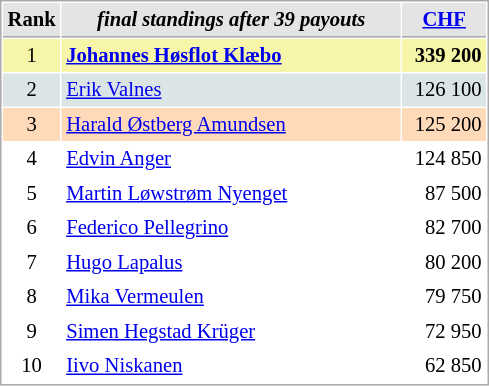<table cellspacing="1" cellpadding="3" style="border:1px solid #AAAAAA;font-size:86%">
<tr style="background-color: #E4E4E4;">
<th style="border-bottom:1px solid #AAAAAA" width=10>Rank</th>
<th style="border-bottom:1px solid #AAAAAA" width=220><em>final standings after 39 payouts</em></th>
<th style="border-bottom:1px solid #AAAAAA; width: 50px;"><a href='#'>CHF</a></th>
</tr>
<tr style="background:#f7f6a8;">
<td align=center>1</td>
<td> <strong><a href='#'>Johannes Høsflot Klæbo</a></strong></td>
<td align=right><strong>339 200</strong></td>
</tr>
<tr style="background:#dce5e5;">
<td align=center>2</td>
<td> <a href='#'>Erik Valnes</a></td>
<td align=right>126 100</td>
</tr>
<tr style="background:#ffdab9;">
<td align=center>3</td>
<td> <a href='#'>Harald Østberg Amundsen</a></td>
<td align=right>125 200</td>
</tr>
<tr>
<td align=center>4</td>
<td> <a href='#'>Edvin Anger</a></td>
<td align=right>124 850</td>
</tr>
<tr>
<td align=center>5</td>
<td> <a href='#'>Martin Løwstrøm Nyenget</a></td>
<td align=right>87 500</td>
</tr>
<tr>
<td align=center>6</td>
<td> <a href='#'>Federico Pellegrino</a></td>
<td align=right>82 700</td>
</tr>
<tr>
<td align=center>7</td>
<td> <a href='#'>Hugo Lapalus</a></td>
<td align=right>80 200</td>
</tr>
<tr>
<td align=center>8</td>
<td> <a href='#'>Mika Vermeulen</a></td>
<td align=right>79 750</td>
</tr>
<tr>
<td align=center>9</td>
<td> <a href='#'>Simen Hegstad Krüger</a></td>
<td align=right>72 950</td>
</tr>
<tr>
<td align=center>10</td>
<td> <a href='#'>Iivo Niskanen</a></td>
<td align=right>62 850</td>
</tr>
</table>
